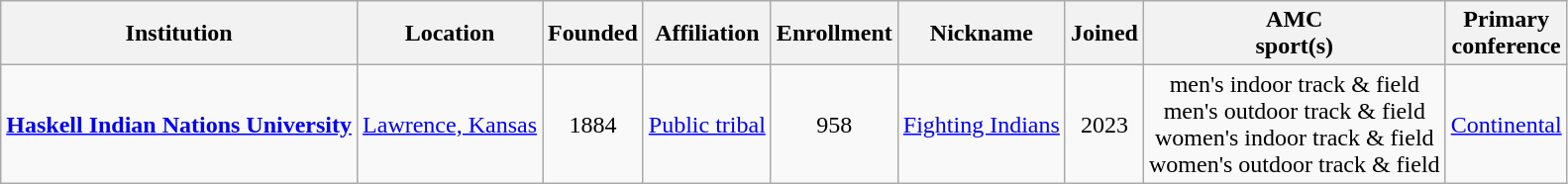<table class="wikitable sortable plainrowheaders" style="text-align:center">
<tr>
<th scope="col">Institution</th>
<th scope="col">Location</th>
<th scope="col">Founded</th>
<th scope="col">Affiliation</th>
<th scope="col">Enrollment</th>
<th scope="col">Nickname</th>
<th scope="col">Joined</th>
<th scope="col">AMC<br>sport(s)</th>
<th scope="col">Primary<br>conference</th>
</tr>
<tr>
<td><strong><a href='#'>Haskell Indian Nations University</a></strong></td>
<td><a href='#'>Lawrence, Kansas</a></td>
<td>1884</td>
<td><a href='#'>Public tribal</a></td>
<td>958</td>
<td><a href='#'>Fighting Indians</a></td>
<td>2023</td>
<td>men's indoor track & field<br>men's outdoor track & field<br>women's indoor track & field<br>women's outdoor track & field</td>
<td><a href='#'>Continental</a></td>
</tr>
</table>
